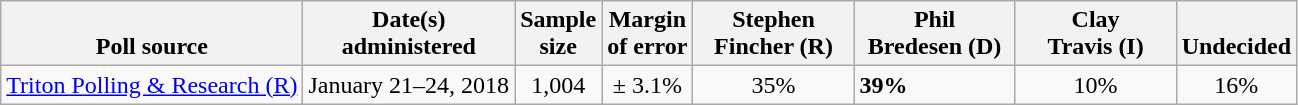<table class="wikitable">
<tr valign=bottom>
<th>Poll source</th>
<th>Date(s)<br>administered</th>
<th>Sample<br>size</th>
<th>Margin<br>of error</th>
<th style="width:100px;">Stephen<br>Fincher (R)</th>
<th style="width:100px;">Phil<br>Bredesen (D)</th>
<th style="width:100px;">Clay<br>Travis (I)</th>
<th>Undecided</th>
</tr>
<tr>
<td><a href='#'>Triton Polling & Research (R)</a></td>
<td align=center>January 21–24, 2018</td>
<td align=center>1,004</td>
<td align=center>± 3.1%</td>
<td align=center>35%</td>
<td><strong>39%</strong></td>
<td align=center>10%</td>
<td align=center>16%</td>
</tr>
</table>
